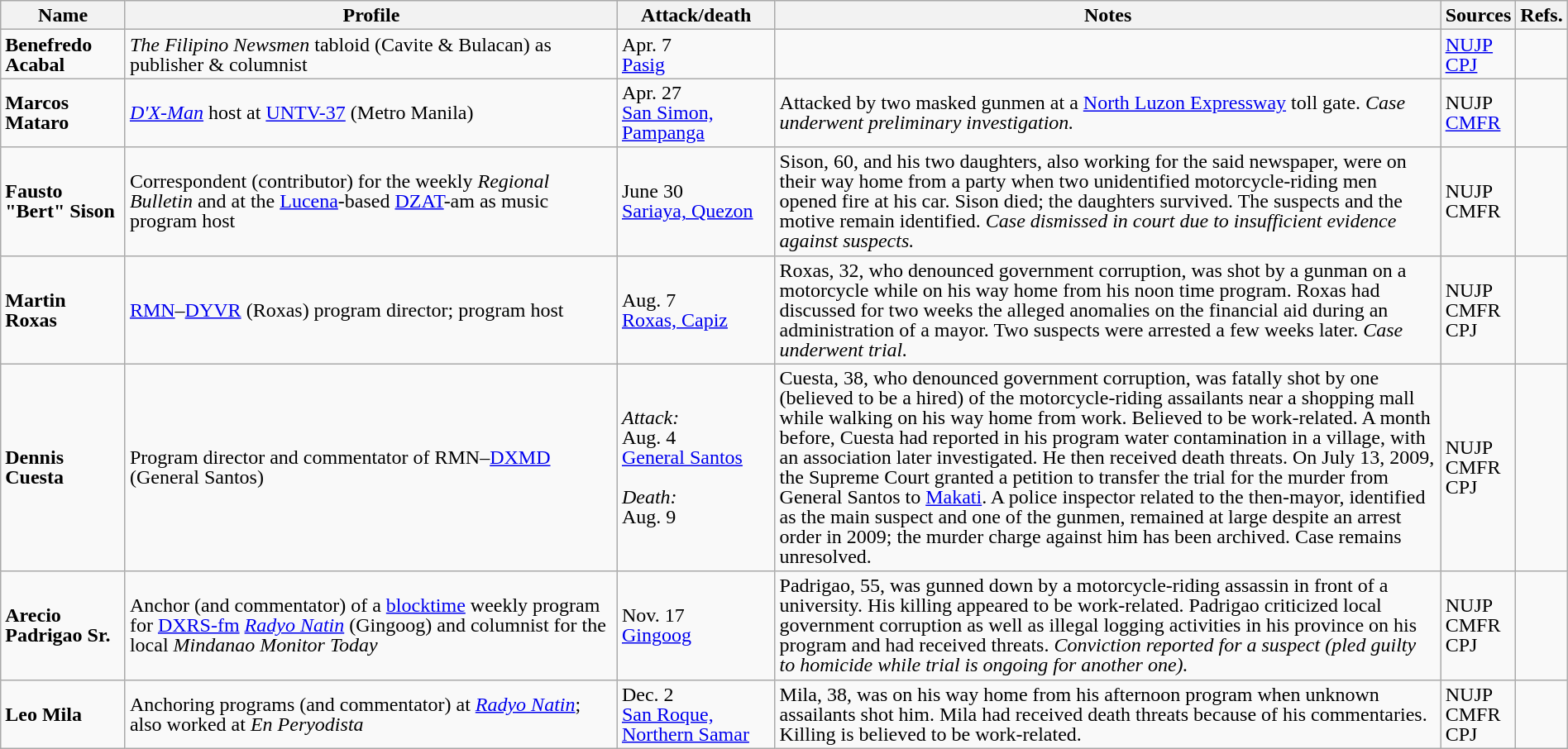<table class="wikitable" style="line-height:1; width:100%;">
<tr>
<th>Name</th>
<th>Profile</th>
<th>Attack/death</th>
<th style="width: 42.5%;">Notes</th>
<th>Sources</th>
<th>Refs.</th>
</tr>
<tr>
<td><strong>Benefredo Acabal</strong></td>
<td><em>The Filipino Newsmen</em> tabloid (Cavite & Bulacan) as publisher & columnist</td>
<td>Apr. 7<br><a href='#'>Pasig </a></td>
<td></td>
<td><a href='#'>NUJP</a><br><a href='#'>CPJ</a></td>
<td></td>
</tr>
<tr>
<td><strong>Marcos Mataro</strong></td>
<td><em><a href='#'>D'X-Man</a></em> host at <a href='#'>UNTV-37</a> (Metro Manila)<br></td>
<td>Apr. 27<br><a href='#'>San Simon, Pampanga</a></td>
<td>Attacked by two masked gunmen at a <a href='#'>North Luzon Expressway</a> toll gate. <em>Case underwent preliminary investigation.</em></td>
<td>NUJP<br><a href='#'>CMFR</a></td>
<td></td>
</tr>
<tr>
<td><strong>Fausto "Bert" Sison</strong></td>
<td>Correspondent (contributor) for the weekly <em>Regional Bulletin</em> and at the <a href='#'>Lucena</a>-based <a href='#'>DZAT</a>-am as music program host</td>
<td>June 30<br><a href='#'>Sariaya, Quezon</a></td>
<td>Sison, 60, and his two daughters, also working for the said newspaper, were on their way home from a party when two unidentified motorcycle-riding men opened fire at his car. Sison died; the daughters survived. The suspects and the motive remain identified. <em>Case dismissed in court due to insufficient evidence against suspects.</em></td>
<td>NUJP<br>CMFR<br></td>
<td></td>
</tr>
<tr>
<td><strong>Martin Roxas</strong></td>
<td><a href='#'>RMN</a>–<a href='#'>DYVR</a> (Roxas) program director; program host<br></td>
<td>Aug. 7<br><a href='#'>Roxas, Capiz</a></td>
<td>Roxas, 32, who denounced government corruption, was shot by a gunman on a motorcycle while on his way home from his noon time program. Roxas had discussed for two weeks the alleged anomalies on the financial aid during an administration of a mayor. Two suspects were arrested a few weeks later. <em>Case underwent trial.</em></td>
<td>NUJP<br>CMFR<br>CPJ</td>
<td><br></td>
</tr>
<tr>
<td><strong>Dennis Cuesta</strong></td>
<td>Program director and commentator of RMN–<a href='#'>DXMD</a> (General Santos)</td>
<td><em>Attack:</em><br>Aug. 4<br><a href='#'>General Santos</a><br><br><em>Death:</em><br>Aug. 9</td>
<td>Cuesta, 38, who denounced government corruption, was fatally shot by one (believed to be a hired) of the motorcycle-riding assailants near a shopping mall while walking on his way home from work. Believed to be work-related. A month before, Cuesta had reported in his program water contamination in a village, with an association later investigated. He then received death threats. On July 13, 2009, the Supreme Court granted a petition to transfer the trial for the murder from General Santos to <a href='#'>Makati</a>. A police inspector related to the then-mayor, identified as the main suspect and one of the gunmen, remained at large despite an arrest order in 2009; the murder charge against him has been archived. Case remains unresolved.</td>
<td>NUJP<br>CMFR<br>CPJ</td>
<td><br><br></td>
</tr>
<tr>
<td><strong>Arecio Padrigao Sr.</strong></td>
<td>Anchor (and commentator) of a <a href='#'>blocktime</a> weekly program for <a href='#'>DXRS-fm</a> <em><a href='#'>Radyo Natin</a></em> (Gingoog) and columnist for the local <em>Mindanao Monitor Today</em></td>
<td>Nov. 17<br><a href='#'>Gingoog</a></td>
<td>Padrigao, 55, was gunned down by a motorcycle-riding assassin in front of a university. His killing appeared to be work-related. Padrigao criticized local government corruption as well as illegal logging activities in his province on his program and had received threats. <em>Conviction reported for a suspect (pled guilty to homicide while trial is ongoing for another one).</em></td>
<td>NUJP<br>CMFR<br>CPJ</td>
<td></td>
</tr>
<tr>
<td><strong>Leo Mila</strong></td>
<td>Anchoring programs (and commentator) at <em><a href='#'>Radyo Natin</a></em>; also worked at <em>En Peryodista</em></td>
<td>Dec. 2<br><a href='#'>San Roque, Northern Samar</a></td>
<td>Mila, 38, was on his way home from his afternoon program when unknown assailants shot him. Mila had received death threats because of his commentaries. Killing is believed to be work-related.</td>
<td>NUJP<br>CMFR<br>CPJ</td>
<td></td>
</tr>
</table>
